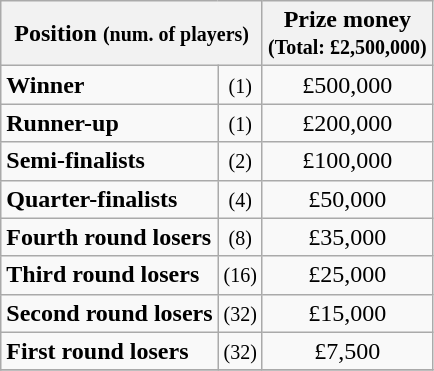<table class="wikitable">
<tr>
<th colspan=2>Position <small>(num. of players)</small></th>
<th>Prize money<br><small>(Total: £2,500,000)</small></th>
</tr>
<tr>
<td><strong>Winner</strong></td>
<td align=center><small>(1)</small></td>
<td align=center>£500,000</td>
</tr>
<tr>
<td><strong>Runner-up</strong></td>
<td align=center><small>(1)</small></td>
<td align=center>£200,000</td>
</tr>
<tr>
<td><strong>Semi-finalists</strong></td>
<td align=center><small>(2)</small></td>
<td align=center>£100,000</td>
</tr>
<tr>
<td><strong>Quarter-finalists</strong></td>
<td align=center><small>(4)</small></td>
<td align=center>£50,000</td>
</tr>
<tr>
<td><strong>Fourth round losers</strong></td>
<td align=center><small>(8)</small></td>
<td align=center>£35,000</td>
</tr>
<tr>
<td><strong>Third round losers</strong></td>
<td align=center><small>(16)</small></td>
<td align=center>£25,000</td>
</tr>
<tr>
<td><strong>Second round losers</strong></td>
<td align=center><small>(32)</small></td>
<td align=center>£15,000</td>
</tr>
<tr>
<td><strong>First round losers</strong></td>
<td align=center><small>(32)</small></td>
<td align=center>£7,500</td>
</tr>
<tr>
</tr>
</table>
